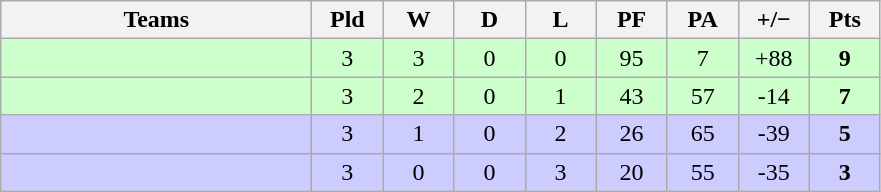<table class="wikitable" style="text-align: center;">
<tr>
<th width="200">Teams</th>
<th width="40">Pld</th>
<th width="40">W</th>
<th width="40">D</th>
<th width="40">L</th>
<th width="40">PF</th>
<th width="40">PA</th>
<th width="40">+/−</th>
<th width="40">Pts</th>
</tr>
<tr bgcolor=ccffcc>
<td align=left></td>
<td>3</td>
<td>3</td>
<td>0</td>
<td>0</td>
<td>95</td>
<td>7</td>
<td>+88</td>
<td><strong>9</strong></td>
</tr>
<tr bgcolor=ccffcc>
<td align=left></td>
<td>3</td>
<td>2</td>
<td>0</td>
<td>1</td>
<td>43</td>
<td>57</td>
<td>-14</td>
<td><strong>7</strong></td>
</tr>
<tr bgcolor=ccccff>
<td align=left></td>
<td>3</td>
<td>1</td>
<td>0</td>
<td>2</td>
<td>26</td>
<td>65</td>
<td>-39</td>
<td><strong>5</strong></td>
</tr>
<tr bgcolor=ccccff>
<td align=left></td>
<td>3</td>
<td>0</td>
<td>0</td>
<td>3</td>
<td>20</td>
<td>55</td>
<td>-35</td>
<td><strong>3</strong></td>
</tr>
</table>
